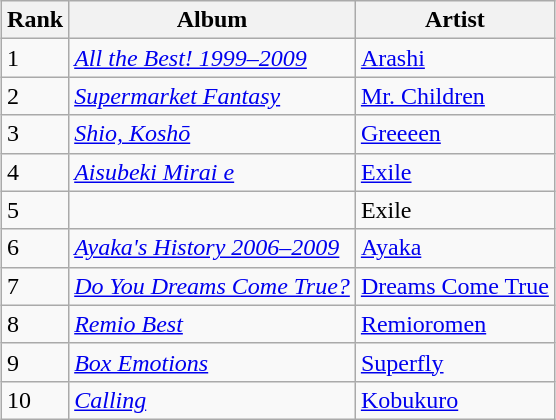<table class="wikitable sortable" style="margin:auto; margin:auto;">
<tr>
<th>Rank</th>
<th>Album</th>
<th>Artist</th>
</tr>
<tr>
<td>1</td>
<td><em><a href='#'>All the Best! 1999–2009</a></em></td>
<td><a href='#'>Arashi</a></td>
</tr>
<tr>
<td>2</td>
<td><em><a href='#'>Supermarket Fantasy</a></em></td>
<td><a href='#'>Mr. Children</a></td>
</tr>
<tr>
<td>3</td>
<td><em><a href='#'>Shio, Koshō</a></em></td>
<td><a href='#'>Greeeen</a></td>
</tr>
<tr>
<td>4</td>
<td><em><a href='#'>Aisubeki Mirai e</a></em></td>
<td><a href='#'>Exile</a></td>
</tr>
<tr>
<td>5</td>
<td></td>
<td>Exile</td>
</tr>
<tr>
<td>6</td>
<td><em><a href='#'>Ayaka's History 2006–2009</a></em></td>
<td><a href='#'>Ayaka</a></td>
</tr>
<tr>
<td>7</td>
<td><em><a href='#'>Do You Dreams Come True?</a></em></td>
<td><a href='#'>Dreams Come True</a></td>
</tr>
<tr>
<td>8</td>
<td><em><a href='#'>Remio Best</a></em></td>
<td><a href='#'>Remioromen</a></td>
</tr>
<tr>
<td>9</td>
<td><em><a href='#'>Box Emotions</a></em></td>
<td><a href='#'>Superfly</a></td>
</tr>
<tr>
<td>10</td>
<td><em><a href='#'>Calling</a></em></td>
<td><a href='#'>Kobukuro</a></td>
</tr>
</table>
